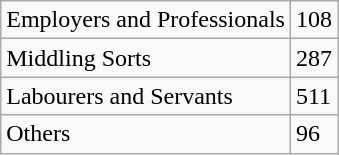<table class=wikitable>
<tr>
<td>Employers and Professionals</td>
<td>108</td>
</tr>
<tr>
<td>Middling Sorts</td>
<td>287</td>
</tr>
<tr>
<td>Labourers and Servants</td>
<td>511</td>
</tr>
<tr>
<td>Others</td>
<td>96</td>
</tr>
</table>
